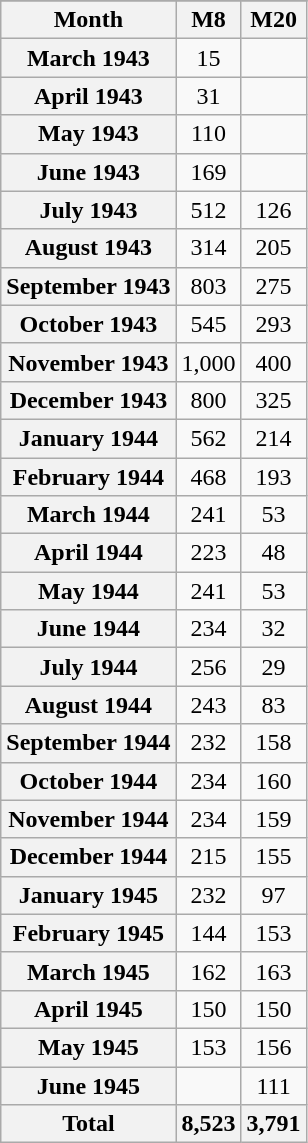<table class="wikitable floatright">
<tr>
</tr>
<tr style="vertical-align:top; text-align:center;">
<th>Month</th>
<th>M8</th>
<th>M20</th>
</tr>
<tr style="vertical-align:top; text-align:center;">
<th>March 1943</th>
<td>15</td>
<td></td>
</tr>
<tr style="vertical-align:top; text-align:center;">
<th>April 1943</th>
<td>31</td>
<td></td>
</tr>
<tr style="vertical-align:top; text-align:center;">
<th>May 1943</th>
<td>110</td>
<td></td>
</tr>
<tr style="vertical-align:top; text-align:center;">
<th>June 1943</th>
<td>169</td>
<td></td>
</tr>
<tr style="vertical-align:top; text-align:center;">
<th>July 1943</th>
<td>512</td>
<td>126</td>
</tr>
<tr style="vertical-align:top; text-align:center;">
<th>August 1943</th>
<td>314</td>
<td>205</td>
</tr>
<tr style="vertical-align:top; text-align:center;">
<th>September 1943</th>
<td>803</td>
<td>275</td>
</tr>
<tr style="vertical-align:top; text-align:center;">
<th>October 1943</th>
<td>545</td>
<td>293</td>
</tr>
<tr style="vertical-align:top; text-align:center;">
<th>November 1943</th>
<td>1,000</td>
<td>400</td>
</tr>
<tr style="vertical-align:top; text-align:center;">
<th>December 1943</th>
<td>800</td>
<td>325</td>
</tr>
<tr style="vertical-align:top; text-align:center;">
<th>January 1944</th>
<td>562</td>
<td>214</td>
</tr>
<tr style="vertical-align:top; text-align:center;">
<th>February 1944</th>
<td>468</td>
<td>193</td>
</tr>
<tr style="vertical-align:top; text-align:center;">
<th>March 1944</th>
<td>241</td>
<td>53</td>
</tr>
<tr style="vertical-align:top; text-align:center;">
<th>April 1944</th>
<td>223</td>
<td>48</td>
</tr>
<tr style="vertical-align:top; text-align:center;">
<th>May 1944</th>
<td>241</td>
<td>53</td>
</tr>
<tr style="vertical-align:top; text-align:center;">
<th>June 1944</th>
<td>234</td>
<td>32</td>
</tr>
<tr style="vertical-align:top; text-align:center;">
<th>July 1944</th>
<td>256</td>
<td>29</td>
</tr>
<tr style="vertical-align:top; text-align:center;">
<th>August 1944</th>
<td>243</td>
<td>83</td>
</tr>
<tr style="vertical-align:top; text-align:center;">
<th>September 1944</th>
<td>232</td>
<td>158</td>
</tr>
<tr style="vertical-align:top; text-align:center;">
<th>October 1944</th>
<td>234</td>
<td>160</td>
</tr>
<tr style="vertical-align:top; text-align:center;">
<th>November 1944</th>
<td>234</td>
<td>159</td>
</tr>
<tr style="vertical-align:top; text-align:center;">
<th>December 1944</th>
<td>215</td>
<td>155</td>
</tr>
<tr style="vertical-align:top; text-align:center;">
<th>January 1945</th>
<td>232</td>
<td>97</td>
</tr>
<tr style="vertical-align:top; text-align:center;">
<th>February 1945</th>
<td>144</td>
<td>153</td>
</tr>
<tr style="vertical-align:top; text-align:center;">
<th>March 1945</th>
<td>162</td>
<td>163</td>
</tr>
<tr style="vertical-align:top; text-align:center;">
<th>April 1945</th>
<td>150</td>
<td>150</td>
</tr>
<tr style="vertical-align:top; text-align:center;">
<th>May 1945</th>
<td>153</td>
<td>156</td>
</tr>
<tr style="vertical-align:top; text-align:center;">
<th>June 1945</th>
<td></td>
<td>111</td>
</tr>
<tr style="vertical-align:top; text-align:center;">
<th>Total</th>
<th>8,523</th>
<th>3,791</th>
</tr>
</table>
